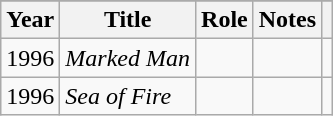<table class="wikitable sortable">
<tr>
</tr>
<tr>
<th>Year</th>
<th>Title</th>
<th>Role</th>
<th class="unsortable">Notes</th>
<th class="unsortable"></th>
</tr>
<tr>
<td>1996</td>
<td><em>Marked Man</em></td>
<td></td>
<td></td>
<td align=center></td>
</tr>
<tr>
<td>1996</td>
<td><em>Sea of Fire</em></td>
<td></td>
<td></td>
<td align=center></td>
</tr>
</table>
